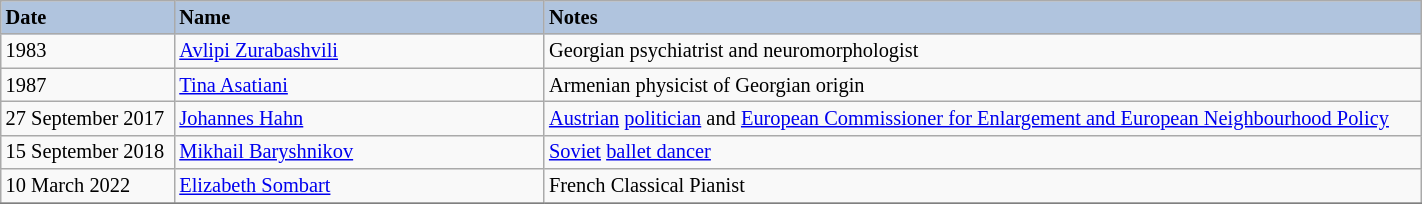<table class="wikitable" width="75%" style="font-size: 85%; border: gray solid 1px; border-collapse: collapse; text-align: middle;">
<tr>
<th style="text-align: left;background:#B0C4DE">Date</th>
<th width="240" style="text-align: left;background:#B0C4DE">Name</th>
<th style="text-align: left;background:#B0C4DE">Notes</th>
</tr>
<tr>
<td>1983</td>
<td><a href='#'>Avlipi Zurabashvili</a></td>
<td>Georgian psychiatrist and neuromorphologist</td>
</tr>
<tr>
<td>1987</td>
<td><a href='#'>Tina Asatiani</a></td>
<td>Armenian physicist of Georgian origin</td>
</tr>
<tr>
<td>27 September 2017</td>
<td><a href='#'>Johannes Hahn</a></td>
<td><a href='#'>Austrian</a> <a href='#'>politician</a> and <a href='#'>European Commissioner for Enlargement and European Neighbourhood Policy</a></td>
</tr>
<tr>
<td>15 September 2018</td>
<td><a href='#'>Mikhail Baryshnikov</a></td>
<td><a href='#'>Soviet</a> <a href='#'>ballet dancer</a></td>
</tr>
<tr>
<td>10 March 2022</td>
<td><a href='#'>Elizabeth Sombart</a></td>
<td>French Classical Pianist</td>
</tr>
<tr>
</tr>
</table>
